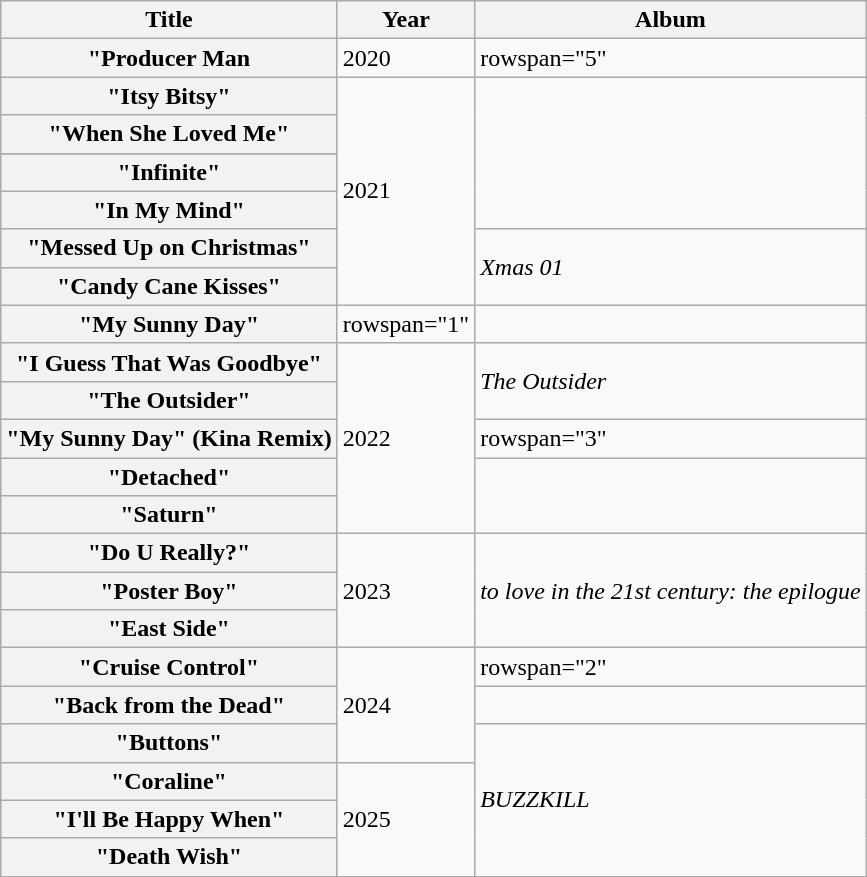<table class="wikitable plainrowheaders">
<tr>
<th scope="col">Title</th>
<th scope="col">Year</th>
<th scope="col">Album</th>
</tr>
<tr>
<th scope="row">"Producer Man</th>
<td>2020</td>
<td>rowspan="5" </td>
</tr>
<tr>
<th scope="row">"Itsy Bitsy"</th>
<td rowspan="7">2021</td>
</tr>
<tr>
<th scope="row">"When She Loved Me"</th>
</tr>
<tr>
</tr>
<tr>
<th scope="row">"Infinite"</th>
</tr>
<tr>
<th scope="row">"In My Mind"</th>
</tr>
<tr>
<th scope="row">"Messed Up on Christmas"</th>
<td rowspan="2"><em>Xmas 01</em></td>
</tr>
<tr>
<th scope="row">"Candy Cane Kisses"</th>
</tr>
<tr>
<th scope="row">"My Sunny Day"</th>
<td>rowspan="1" </td>
</tr>
<tr>
<th scope="row">"I Guess That Was Goodbye"</th>
<td rowspan="5">2022</td>
<td rowspan="2"><em>The Outsider</em></td>
</tr>
<tr>
<th scope="row">"The Outsider"</th>
</tr>
<tr>
<th scope="row">"My Sunny Day" (Kina Remix)<br></th>
<td>rowspan="3" </td>
</tr>
<tr>
<th scope="row">"Detached"</th>
</tr>
<tr>
<th scope="row">"Saturn"</th>
</tr>
<tr>
<th scope="row">"Do U Really?"<br></th>
<td rowspan="3">2023</td>
<td rowspan="3"><em>to love in the 21st century: the epilogue</em></td>
</tr>
<tr>
<th scope="row">"Poster Boy"</th>
</tr>
<tr>
<th scope="row">"East Side"</th>
</tr>
<tr>
<th scope="row">"Cruise Control"</th>
<td rowspan="3">2024</td>
<td>rowspan="2" </td>
</tr>
<tr>
<th scope="row">"Back from the Dead"</th>
</tr>
<tr>
<th scope="row">"Buttons"</th>
<td rowspan="4"><em>BUZZKILL</em></td>
</tr>
<tr>
<th scope="row">"Coraline"</th>
<td rowspan="3">2025</td>
</tr>
<tr>
<th scope="row">"I'll Be Happy When"</th>
</tr>
<tr>
<th scope="row">"Death Wish"</th>
</tr>
</table>
